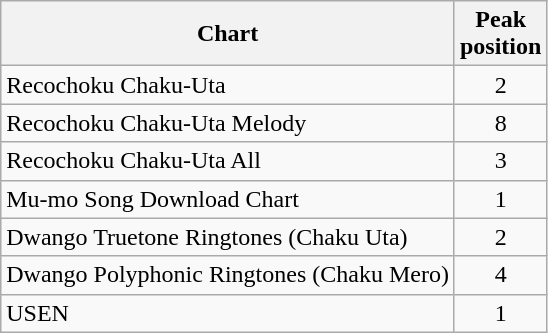<table class="wikitable">
<tr>
<th>Chart</th>
<th>Peak<br>position</th>
</tr>
<tr>
<td>Recochoku Chaku-Uta</td>
<td align="center">2</td>
</tr>
<tr>
<td>Recochoku Chaku-Uta Melody</td>
<td align="center">8</td>
</tr>
<tr>
<td>Recochoku Chaku-Uta All</td>
<td align="center">3</td>
</tr>
<tr>
<td>Mu-mo Song Download Chart</td>
<td align="center">1</td>
</tr>
<tr>
<td>Dwango Truetone Ringtones (Chaku Uta)</td>
<td align="center">2</td>
</tr>
<tr>
<td>Dwango Polyphonic Ringtones (Chaku Mero)</td>
<td align="center">4</td>
</tr>
<tr>
<td>USEN</td>
<td align="center">1</td>
</tr>
</table>
